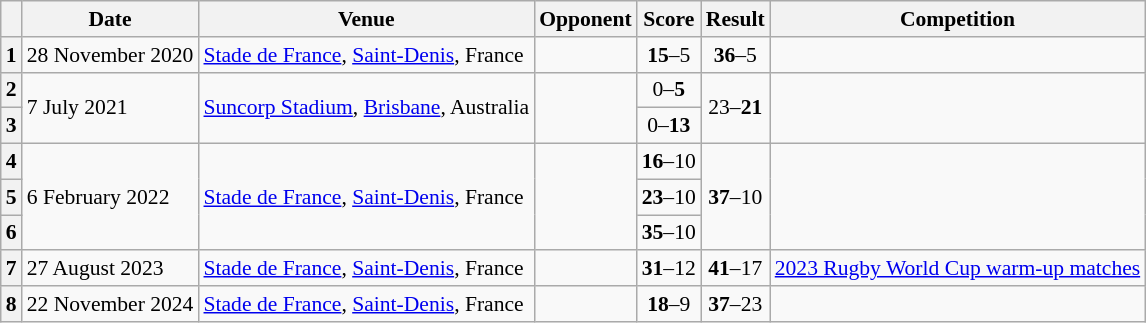<table class="wikitable plainrowheaders" style="font-size:90%;">
<tr>
<th scope=col></th>
<th scope=col data-sort-type=date>Date</th>
<th scope=col>Venue</th>
<th scope=col>Opponent</th>
<th scope=col>Score</th>
<th scope=col>Result</th>
<th scope=col>Competition</th>
</tr>
<tr>
<th scope=row>1</th>
<td>28 November 2020</td>
<td><a href='#'>Stade de France</a>, <a href='#'>Saint-Denis</a>, France</td>
<td></td>
<td align=center><strong>15</strong>–5</td>
<td align=center><strong>36</strong>–5</td>
<td></td>
</tr>
<tr>
<th scope=row>2</th>
<td rowspan=2>7 July 2021</td>
<td rowspan=2><a href='#'>Suncorp Stadium</a>, <a href='#'>Brisbane</a>, Australia</td>
<td rowspan=2></td>
<td align=center>0–<strong>5</strong></td>
<td rowspan=2 style="text-align:center;">23–<strong>21</strong></td>
<td rowspan=2></td>
</tr>
<tr>
<th scope=row>3</th>
<td align=center>0–<strong>13</strong></td>
</tr>
<tr>
<th scope=row>4</th>
<td rowspan=3>6 February 2022</td>
<td rowspan=3><a href='#'>Stade de France</a>, <a href='#'>Saint-Denis</a>, France</td>
<td rowspan=3></td>
<td align=center><strong>16</strong>–10</td>
<td rowspan=3 style="text-align:center;"><strong>37</strong>–10</td>
<td rowspan=3></td>
</tr>
<tr>
<th scope=row>5</th>
<td align=center><strong>23</strong>–10</td>
</tr>
<tr>
<th scope=row>6</th>
<td align=center><strong>35</strong>–10</td>
</tr>
<tr>
<th scope=row>7</th>
<td>27 August 2023</td>
<td><a href='#'>Stade de France</a>, <a href='#'>Saint-Denis</a>, France</td>
<td></td>
<td align=center><strong>31</strong>–12</td>
<td align=center><strong>41</strong>–17</td>
<td><a href='#'>2023 Rugby World Cup warm-up matches</a></td>
</tr>
<tr>
<th scope=row>8</th>
<td>22 November 2024</td>
<td><a href='#'>Stade de France</a>, <a href='#'>Saint-Denis</a>, France</td>
<td></td>
<td align=center><strong>18</strong>–9</td>
<td align=center><strong>37</strong>–23</td>
<td></td>
</tr>
</table>
